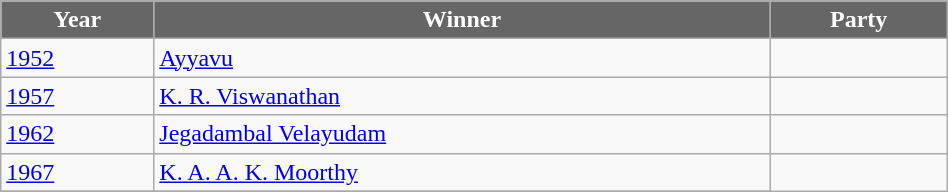<table class="wikitable" width="50%">
<tr>
<th style="background-color:#666666; color:white">Year</th>
<th style="background-color:#666666; color:white">Winner</th>
<th style="background-color:#666666; color:white" colspan="2">Party</th>
</tr>
<tr>
<td><a href='#'>1952</a></td>
<td><a href='#'>Ayyavu</a></td>
<td></td>
</tr>
<tr>
<td><a href='#'>1957</a></td>
<td><a href='#'>K. R. Viswanathan</a></td>
<td></td>
</tr>
<tr>
<td><a href='#'>1962</a></td>
<td><a href='#'>Jegadambal Velayudam</a></td>
<td></td>
</tr>
<tr>
<td><a href='#'>1967</a></td>
<td><a href='#'>K. A. A. K. Moorthy</a></td>
</tr>
<tr>
</tr>
</table>
